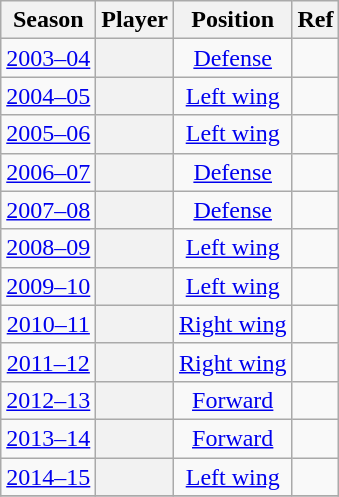<table class="wikitable plainrowheaders sortable" style="text-align:center; font-size:100%;">
<tr>
<th scope="col">Season</th>
<th scope="col">Player</th>
<th scope="col">Position</th>
<th scope="col" class="unsortable">Ref</th>
</tr>
<tr>
<td><a href='#'>2003–04</a></td>
<th scope=row align="left"></th>
<td><a href='#'>Defense</a></td>
<td></td>
</tr>
<tr>
<td><a href='#'>2004–05</a></td>
<th scope=row align="left"></th>
<td><a href='#'>Left wing</a></td>
<td></td>
</tr>
<tr>
<td><a href='#'>2005–06</a></td>
<th scope=row align="left"></th>
<td><a href='#'>Left wing</a></td>
<td></td>
</tr>
<tr>
<td><a href='#'>2006–07</a></td>
<th scope=row align="left"></th>
<td><a href='#'>Defense</a></td>
<td></td>
</tr>
<tr>
<td><a href='#'>2007–08</a></td>
<th scope=row align="left"></th>
<td><a href='#'>Defense</a></td>
<td></td>
</tr>
<tr>
<td><a href='#'>2008–09</a></td>
<th scope=row align="left"></th>
<td><a href='#'>Left wing</a></td>
<td></td>
</tr>
<tr>
<td><a href='#'>2009–10</a></td>
<th scope=row align="left"></th>
<td><a href='#'>Left wing</a></td>
<td></td>
</tr>
<tr>
<td><a href='#'>2010–11</a></td>
<th scope=row align="left"></th>
<td><a href='#'>Right wing</a></td>
<td></td>
</tr>
<tr>
<td><a href='#'>2011–12</a></td>
<th scope=row align="left"></th>
<td><a href='#'>Right wing</a></td>
<td></td>
</tr>
<tr>
<td><a href='#'>2012–13</a></td>
<th scope=row align="left"></th>
<td><a href='#'>Forward</a></td>
<td></td>
</tr>
<tr>
<td><a href='#'>2013–14</a></td>
<th scope=row align="left"></th>
<td><a href='#'>Forward</a></td>
<td></td>
</tr>
<tr>
<td><a href='#'>2014–15</a></td>
<th scope=row align="left"></th>
<td><a href='#'>Left wing</a></td>
<td></td>
</tr>
<tr>
</tr>
</table>
